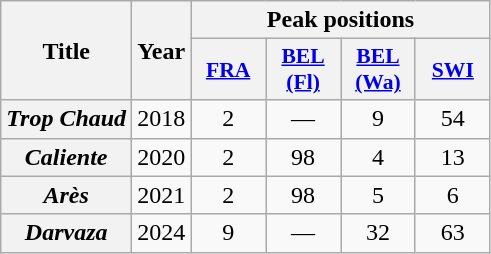<table class="wikitable plainrowheaders" style="text-align:center">
<tr>
<th scope="col" rowspan="2">Title</th>
<th scope="col" rowspan="2">Year</th>
<th scope="col" colspan="4">Peak positions</th>
</tr>
<tr>
<th scope="col" style="width:3em;font-size:90%;"><a href='#'>FRA</a><br></th>
<th scope="col" style="width:3em;font-size:90%;"><a href='#'>BEL <br>(Fl)</a><br></th>
<th scope="col" style="width:3em;font-size:90%;"><a href='#'>BEL <br>(Wa)</a><br></th>
<th scope="col" style="width:3em;font-size:90%;"><a href='#'>SWI</a><br></th>
</tr>
<tr>
<th scope="row"><em>Trop Chaud</em></th>
<td>2018</td>
<td>2</td>
<td>—</td>
<td>9</td>
<td>54</td>
</tr>
<tr>
<th scope="row"><em>Caliente</em></th>
<td>2020</td>
<td>2</td>
<td>98</td>
<td>4</td>
<td>13</td>
</tr>
<tr>
<th scope="row"><em>Arès</em></th>
<td>2021</td>
<td>2</td>
<td>98</td>
<td>5</td>
<td>6</td>
</tr>
<tr>
<th scope="row"><em>Darvaza</em></th>
<td>2024</td>
<td>9</td>
<td>—</td>
<td>32</td>
<td>63</td>
</tr>
</table>
